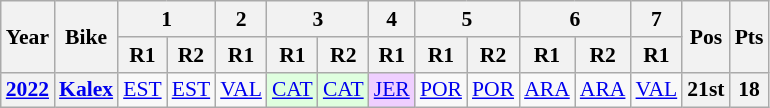<table class="wikitable" style="text-align:center; font-size:90%">
<tr>
<th valign="middle" rowspan=2>Year</th>
<th valign="middle" rowspan=2>Bike</th>
<th colspan=2>1</th>
<th colspan=1>2</th>
<th colspan=2>3</th>
<th colspan=1>4</th>
<th colspan=2>5</th>
<th colspan=2>6</th>
<th colspan=1>7</th>
<th rowspan=2>Pos</th>
<th rowspan=2>Pts</th>
</tr>
<tr>
<th>R1</th>
<th>R2</th>
<th>R1</th>
<th>R1</th>
<th>R2</th>
<th>R1</th>
<th>R1</th>
<th>R2</th>
<th>R1</th>
<th>R2</th>
<th>R1</th>
</tr>
<tr>
<th><a href='#'>2022</a></th>
<th><a href='#'>Kalex</a></th>
<td style="background:#;"><a href='#'>EST</a></td>
<td style="background:#;"><a href='#'>EST</a></td>
<td style="background:#;"><a href='#'>VAL</a></td>
<td style="background:#dfffdf;"><a href='#'>CAT</a><br></td>
<td style="background:#dfffdf;"><a href='#'>CAT</a><br></td>
<td style="background:#efcfff;"><a href='#'>JER</a><br></td>
<td style="background:#;"><a href='#'>POR</a></td>
<td style="background:#;"><a href='#'>POR</a></td>
<td style="background:#;"><a href='#'>ARA</a></td>
<td style="background:#;"><a href='#'>ARA</a></td>
<td style="background:#;"><a href='#'>VAL</a></td>
<th style="background:#;">21st</th>
<th style="background:#;">18</th>
</tr>
</table>
